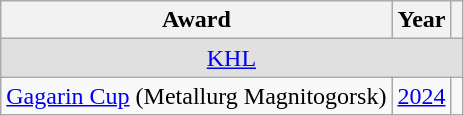<table class="wikitable">
<tr>
<th>Award</th>
<th>Year</th>
<th></th>
</tr>
<tr ALIGN="center" bgcolor="#e0e0e0">
<td colspan="3"><a href='#'>KHL</a></td>
</tr>
<tr>
<td><a href='#'>Gagarin Cup</a> (Metallurg Magnitogorsk)</td>
<td><a href='#'>2024</a></td>
<td></td>
</tr>
</table>
